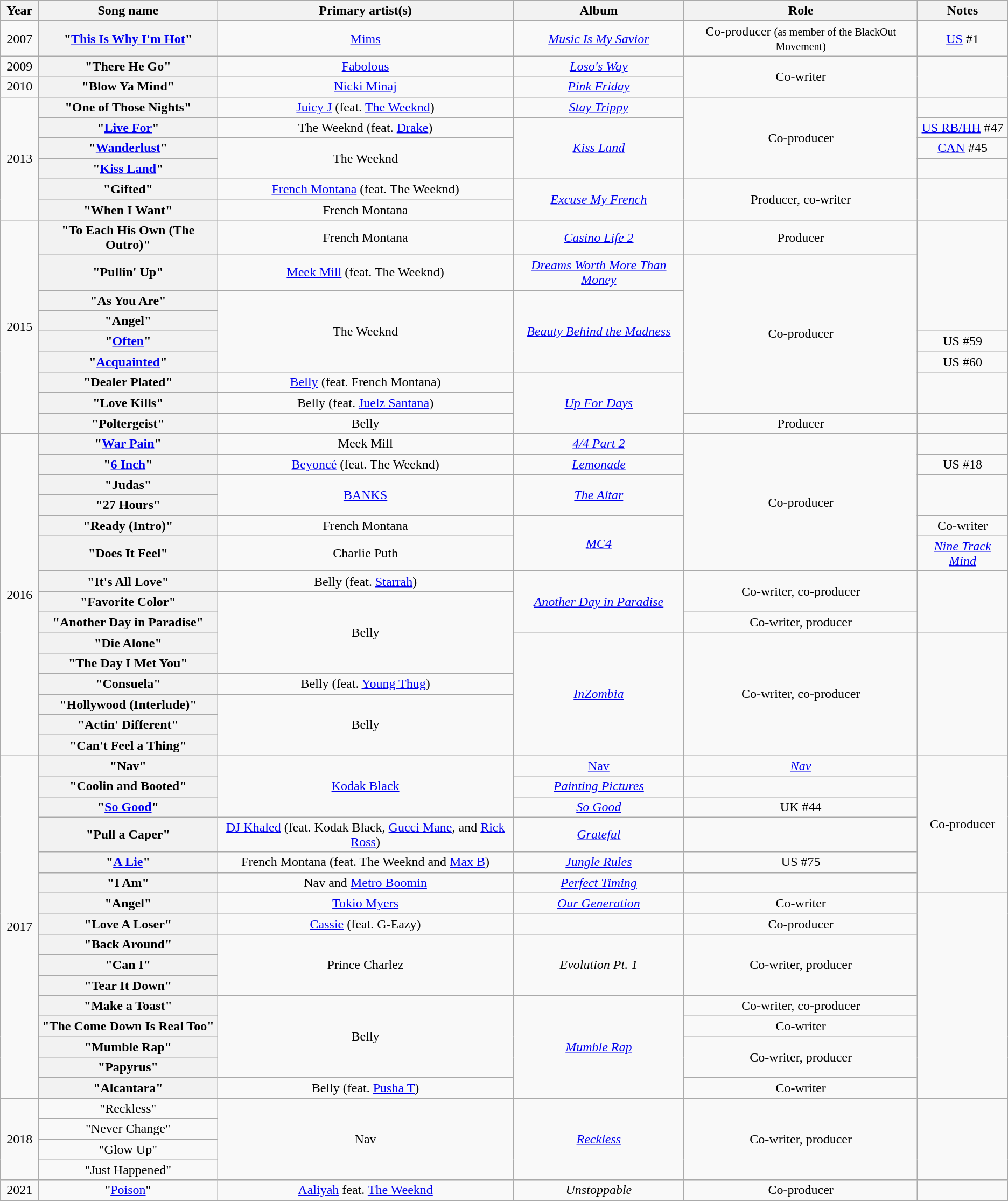<table class="wikitable sortable plainrowheaders" style="text-align:center;">
<tr>
<th scope="col" style="width:2.5em;">Year</th>
<th scope="col">Song name<br></th>
<th scope="col">Primary artist(s)</th>
<th scope="col">Album</th>
<th scope="col">Role</th>
<th scope="col">Notes</th>
</tr>
<tr>
<td>2007</td>
<th scope="row">"<a href='#'>This Is Why I'm Hot</a>"</th>
<td><a href='#'>Mims</a></td>
<td><em><a href='#'>Music Is My Savior</a></em></td>
<td>Co-producer <small>(as member of the BlackOut Movement)</small></td>
<td><a href='#'>US</a> #1</td>
</tr>
<tr>
<td>2009</td>
<th scope="row">"There He Go"</th>
<td><a href='#'>Fabolous</a></td>
<td><em><a href='#'>Loso's Way</a></em></td>
<td rowspan="2">Co-writer</td>
<td rowspan="2"></td>
</tr>
<tr>
<td>2010</td>
<th scope="row">"Blow Ya Mind"</th>
<td><a href='#'>Nicki Minaj</a></td>
<td><em><a href='#'>Pink Friday</a></em></td>
</tr>
<tr>
<td rowspan="6">2013</td>
<th scope="row">"One of Those Nights"</th>
<td><a href='#'>Juicy J</a> (feat. <a href='#'>The Weeknd</a>)</td>
<td><em><a href='#'>Stay Trippy</a></em></td>
<td rowspan="4">Co-producer</td>
<td></td>
</tr>
<tr>
<th scope="row">"<a href='#'>Live For</a>"</th>
<td>The Weeknd (feat. <a href='#'>Drake</a>)</td>
<td rowspan="3"><em><a href='#'>Kiss Land</a></em></td>
<td><a href='#'>US RB/HH</a> #47</td>
</tr>
<tr>
<th scope="row">"<a href='#'>Wanderlust</a>"</th>
<td rowspan="2">The Weeknd</td>
<td><a href='#'>CAN</a> #45</td>
</tr>
<tr>
<th scope="row">"<a href='#'>Kiss Land</a>"</th>
<td></td>
</tr>
<tr>
<th scope="row">"Gifted"</th>
<td><a href='#'>French Montana</a> (feat. The Weeknd)</td>
<td rowspan="2"><em><a href='#'>Excuse My French</a></em></td>
<td rowspan="2">Producer, co-writer</td>
<td rowspan="2"></td>
</tr>
<tr>
<th scope="row">"When I Want"</th>
<td>French Montana</td>
</tr>
<tr>
<td rowspan="9">2015</td>
<th scope="row">"To Each His Own (The Outro)"</th>
<td>French Montana</td>
<td><em><a href='#'>Casino Life 2</a></em></td>
<td>Producer</td>
<td rowspan="4"></td>
</tr>
<tr>
<th scope="row">"Pullin' Up"</th>
<td><a href='#'>Meek Mill</a> (feat. The Weeknd)</td>
<td><em><a href='#'>Dreams Worth More Than Money</a></em></td>
<td rowspan="7">Co-producer</td>
</tr>
<tr>
<th scope="row">"As You Are"</th>
<td rowspan="4">The Weeknd</td>
<td rowspan="4"><em><a href='#'>Beauty Behind the Madness</a></em></td>
</tr>
<tr>
<th scope="row">"Angel"</th>
</tr>
<tr>
<th scope="row">"<a href='#'>Often</a>"</th>
<td>US #59</td>
</tr>
<tr>
<th scope="row">"<a href='#'>Acquainted</a>"</th>
<td>US #60</td>
</tr>
<tr>
<th scope="row">"Dealer Plated"</th>
<td><a href='#'>Belly</a> (feat. French Montana)</td>
<td rowspan="3"><em><a href='#'>Up For Days</a></em></td>
<td rowspan="2"></td>
</tr>
<tr>
<th scope="row">"Love Kills"</th>
<td>Belly (feat. <a href='#'>Juelz Santana</a>)</td>
</tr>
<tr>
<th scope="row">"Poltergeist"</th>
<td>Belly</td>
<td>Producer</td>
<td></td>
</tr>
<tr>
<td rowspan="15">2016</td>
<th scope="row">"<a href='#'>War Pain</a>"</th>
<td>Meek Mill</td>
<td><em><a href='#'>4/4 Part 2</a></em></td>
<td rowspan="6">Co-producer</td>
<td></td>
</tr>
<tr>
<th scope="row">"<a href='#'>6 Inch</a>"</th>
<td><a href='#'>Beyoncé</a> (feat. The Weeknd)</td>
<td><em><a href='#'>Lemonade</a></em></td>
<td>US #18</td>
</tr>
<tr>
<th scope="row">"Judas"</th>
<td rowspan="2"><a href='#'>BANKS</a></td>
<td rowspan="2"><em><a href='#'>The Altar</a></em></td>
<td rowspan="2"></td>
</tr>
<tr>
<th scope="row">"27 Hours"</th>
</tr>
<tr>
<th scope="row">"Ready (Intro)"</th>
<td>French Montana</td>
<td rowspan="2"><em><a href='#'>MC4</a></em></td>
<td>Co-writer</td>
</tr>
<tr>
<th scope="row">"Does It Feel"</th>
<td>Charlie Puth</td>
<td><em><a href='#'>Nine Track Mind</a></em></td>
</tr>
<tr>
<th scope="row">"It's All Love"</th>
<td>Belly (feat. <a href='#'>Starrah</a>)</td>
<td rowspan="3"><em><a href='#'>Another Day in Paradise</a></em></td>
<td rowspan="2">Co-writer, co-producer</td>
<td rowspan="3"></td>
</tr>
<tr>
<th scope="row">"Favorite Color"</th>
<td rowspan="4">Belly</td>
</tr>
<tr>
<th scope="row">"Another Day in Paradise"</th>
<td>Co-writer, producer</td>
</tr>
<tr>
<th scope="row">"Die Alone"</th>
<td rowspan="6"><em><a href='#'>InZombia</a></em></td>
<td rowspan="6">Co-writer, co-producer</td>
<td rowspan="6"></td>
</tr>
<tr>
<th scope="row">"The Day I Met You"</th>
</tr>
<tr>
<th scope="row">"Consuela"</th>
<td>Belly (feat. <a href='#'>Young Thug</a>)</td>
</tr>
<tr>
<th scope="row">"Hollywood (Interlude)"</th>
<td rowspan="3">Belly</td>
</tr>
<tr>
<th scope="row">"Actin' Different"</th>
</tr>
<tr>
<th scope="row">"Can't Feel a Thing"</th>
</tr>
<tr>
<td rowspan="16">2017</td>
<th scope="row">"Nav"</th>
<td rowspan="3"><a href='#'>Kodak Black</a></td>
<td><a href='#'>Nav</a></td>
<td><em><a href='#'>Nav</a></em></td>
<td rowspan="6">Co-producer</td>
</tr>
<tr>
<th scope="row">"Coolin and Booted"</th>
<td><em><a href='#'>Painting Pictures</a></em></td>
<td></td>
</tr>
<tr>
<th scope="row">"<a href='#'>So Good</a>"</th>
<td><em><a href='#'>So Good</a></em></td>
<td>UK #44</td>
</tr>
<tr>
<th scope="row">"Pull a Caper"</th>
<td><a href='#'>DJ Khaled</a> (feat. Kodak Black, <a href='#'>Gucci Mane</a>, and <a href='#'>Rick Ross</a>)</td>
<td><em><a href='#'>Grateful</a></em></td>
<td></td>
</tr>
<tr>
<th scope="row">"<a href='#'>A Lie</a>"</th>
<td>French Montana (feat. The Weeknd and <a href='#'>Max B</a>)</td>
<td><em><a href='#'>Jungle Rules</a></em></td>
<td>US #75</td>
</tr>
<tr>
<th scope="row">"I Am"</th>
<td>Nav and <a href='#'>Metro Boomin</a></td>
<td><em><a href='#'>Perfect Timing</a></em></td>
<td></td>
</tr>
<tr>
<th scope="row">"Angel"</th>
<td><a href='#'>Tokio Myers</a></td>
<td><a href='#'><em>Our Generation</em></a></td>
<td>Co-writer</td>
<td rowspan="10"></td>
</tr>
<tr>
<th scope="row">"Love A Loser"</th>
<td><a href='#'>Cassie</a> (feat. G-Eazy)</td>
<td></td>
<td>Co-producer</td>
</tr>
<tr>
<th scope="row">"Back Around"</th>
<td rowspan="3">Prince Charlez</td>
<td rowspan="3"><em>Evolution Pt. 1</em></td>
<td rowspan="3">Co-writer, producer</td>
</tr>
<tr>
<th scope="row">"Can I"</th>
</tr>
<tr>
<th scope="row">"Tear It Down"</th>
</tr>
<tr>
<th scope="row">"Make a Toast"</th>
<td rowspan="4">Belly</td>
<td rowspan="5"><em><a href='#'>Mumble Rap</a></em></td>
<td>Co-writer, co-producer</td>
</tr>
<tr>
<th scope="row">"The Come Down Is Real Too"</th>
<td>Co-writer</td>
</tr>
<tr>
<th scope="row">"Mumble Rap"</th>
<td rowspan="2">Co-writer, producer</td>
</tr>
<tr>
<th scope="row">"Papyrus"</th>
</tr>
<tr>
<th scope="row">"Alcantara"</th>
<td>Belly (feat. <a href='#'>Pusha T</a>)</td>
<td>Co-writer</td>
</tr>
<tr>
<td rowspan="4">2018</td>
<td>"Reckless"</td>
<td rowspan="4">Nav</td>
<td rowspan="4"><em><a href='#'>Reckless</a></em></td>
<td rowspan="4">Co-writer, producer</td>
<td rowspan="4"></td>
</tr>
<tr>
<td>"Never Change"</td>
</tr>
<tr>
<td>"Glow Up"</td>
</tr>
<tr>
<td>"Just Happened"</td>
</tr>
<tr>
<td>2021</td>
<td>"<a href='#'>Poison</a>"</td>
<td><a href='#'>Aaliyah</a> feat. <a href='#'>The Weeknd</a></td>
<td><em>Unstoppable</em></td>
<td>Co-producer</td>
<td></td>
</tr>
</table>
